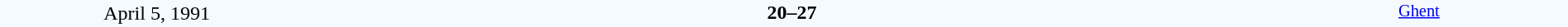<table style="width: 100%; background:#F5FAFF;" cellspacing="0">
<tr>
<td align=center rowspan=3 width=20%>April 5, 1991<br></td>
</tr>
<tr>
<td width=24% align=right></td>
<td align=center width=13%><strong>20–27</strong></td>
<td width=24%></td>
<td style=font-size:85% rowspan=3 valign=top align=center><a href='#'>Ghent</a></td>
</tr>
<tr style=font-size:85%>
<td align=right></td>
<td align=center></td>
<td></td>
</tr>
</table>
